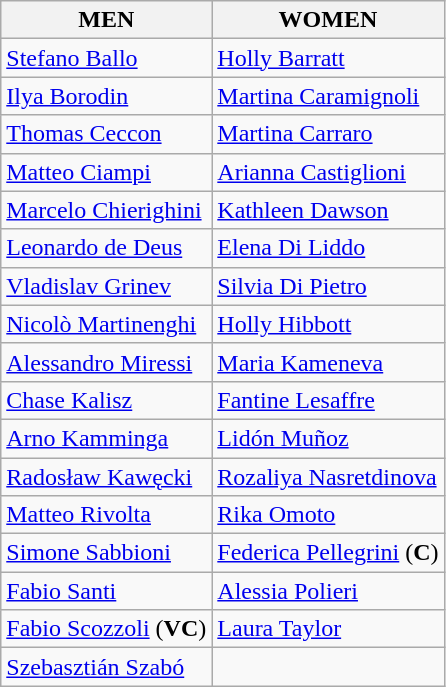<table class="wikitable sortable">
<tr>
<th>MEN</th>
<th>WOMEN</th>
</tr>
<tr>
<td> <a href='#'>Stefano Ballo</a></td>
<td> <a href='#'>Holly Barratt</a></td>
</tr>
<tr>
<td> <a href='#'>Ilya Borodin</a></td>
<td> <a href='#'>Martina Caramignoli</a></td>
</tr>
<tr>
<td> <a href='#'>Thomas Ceccon</a></td>
<td> <a href='#'>Martina Carraro</a></td>
</tr>
<tr>
<td> <a href='#'>Matteo Ciampi</a></td>
<td> <a href='#'>Arianna Castiglioni</a></td>
</tr>
<tr>
<td> <a href='#'>Marcelo Chierighini</a></td>
<td> <a href='#'>Kathleen Dawson</a></td>
</tr>
<tr>
<td> <a href='#'>Leonardo de Deus</a></td>
<td> <a href='#'>Elena Di Liddo</a></td>
</tr>
<tr>
<td> <a href='#'>Vladislav Grinev</a></td>
<td> <a href='#'>Silvia Di Pietro</a></td>
</tr>
<tr>
<td> <a href='#'>Nicolò Martinenghi</a></td>
<td> <a href='#'>Holly Hibbott</a></td>
</tr>
<tr>
<td> <a href='#'>Alessandro Miressi</a></td>
<td> <a href='#'>Maria Kameneva</a></td>
</tr>
<tr>
<td> <a href='#'>Chase Kalisz</a></td>
<td> <a href='#'>Fantine Lesaffre</a></td>
</tr>
<tr>
<td> <a href='#'>Arno Kamminga</a></td>
<td> <a href='#'>Lidón Muñoz</a></td>
</tr>
<tr>
<td> <a href='#'>Radosław Kawęcki</a></td>
<td> <a href='#'>Rozaliya Nasretdinova</a></td>
</tr>
<tr>
<td> <a href='#'>Matteo Rivolta</a></td>
<td> <a href='#'>Rika Omoto</a></td>
</tr>
<tr>
<td> <a href='#'>Simone Sabbioni</a></td>
<td> <a href='#'>Federica Pellegrini</a> (<strong>C</strong>)</td>
</tr>
<tr>
<td> <a href='#'>Fabio Santi</a></td>
<td> <a href='#'>Alessia Polieri</a></td>
</tr>
<tr>
<td> <a href='#'>Fabio Scozzoli</a> (<strong>VC</strong>)</td>
<td> <a href='#'>Laura Taylor</a></td>
</tr>
<tr>
<td> <a href='#'>Szebasztián Szabó</a></td>
<td></td>
</tr>
</table>
